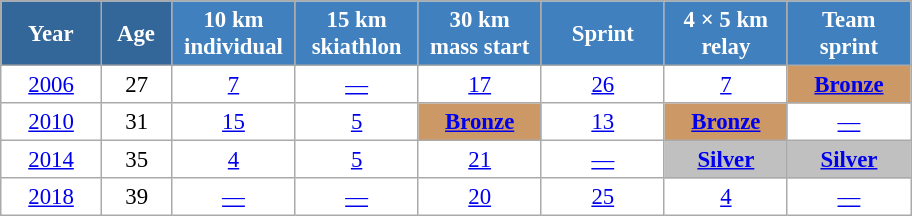<table class="wikitable" style="font-size:95%; text-align:center; border:grey solid 1px; border-collapse:collapse; background:#ffffff;">
<tr>
<th style="background-color:#369; color:white; width:60px;"> Year </th>
<th style="background-color:#369; color:white; width:40px;"> Age </th>
<th style="background-color:#4180be; color:white; width:75px;"> 10 km <br> individual </th>
<th style="background-color:#4180be; color:white; width:75px;"> 15 km <br> skiathlon </th>
<th style="background-color:#4180be; color:white; width:75px;"> 30 km <br> mass start </th>
<th style="background-color:#4180be; color:white; width:75px;"> Sprint </th>
<th style="background-color:#4180be; color:white; width:75px;"> 4 × 5 km <br> relay </th>
<th style="background-color:#4180be; color:white; width:75px;"> Team <br> sprint </th>
</tr>
<tr>
<td><a href='#'>2006</a></td>
<td>27</td>
<td><a href='#'>7</a></td>
<td><a href='#'>—</a></td>
<td><a href='#'>17</a></td>
<td><a href='#'>26</a></td>
<td><a href='#'>7</a></td>
<td style="background-color: #C96;"><a href='#'><strong>Bronze</strong></a></td>
</tr>
<tr>
<td><a href='#'>2010</a></td>
<td>31</td>
<td><a href='#'>15</a></td>
<td><a href='#'>5</a></td>
<td style="background-color: #C96;"><a href='#'><strong>Bronze</strong></a></td>
<td><a href='#'>13</a></td>
<td style="background-color: #C96;"><a href='#'><strong>Bronze</strong></a></td>
<td><a href='#'>—</a></td>
</tr>
<tr>
<td><a href='#'>2014</a></td>
<td>35</td>
<td><a href='#'>4</a></td>
<td><a href='#'>5</a></td>
<td><a href='#'>21</a></td>
<td><a href='#'>—</a></td>
<td style="background: silver;"><a href='#'><strong>Silver</strong></a></td>
<td style="background: silver;"><a href='#'><strong>Silver</strong></a></td>
</tr>
<tr>
<td><a href='#'>2018</a></td>
<td>39</td>
<td><a href='#'>—</a></td>
<td><a href='#'>—</a></td>
<td><a href='#'>20</a></td>
<td><a href='#'>25</a></td>
<td><a href='#'>4</a></td>
<td><a href='#'>—</a></td>
</tr>
</table>
